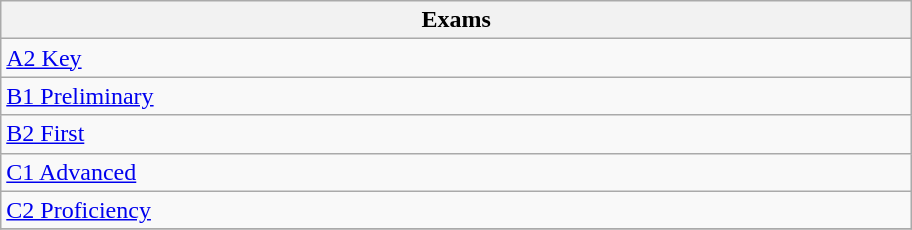<table class="wikitable">
<tr>
<th width="600">Exams</th>
</tr>
<tr>
<td><a href='#'>A2 Key</a></td>
</tr>
<tr>
<td><a href='#'>B1 Preliminary</a></td>
</tr>
<tr>
<td><a href='#'>B2 First</a></td>
</tr>
<tr>
<td><a href='#'>C1 Advanced</a></td>
</tr>
<tr>
<td><a href='#'>C2 Proficiency</a></td>
</tr>
<tr>
</tr>
</table>
